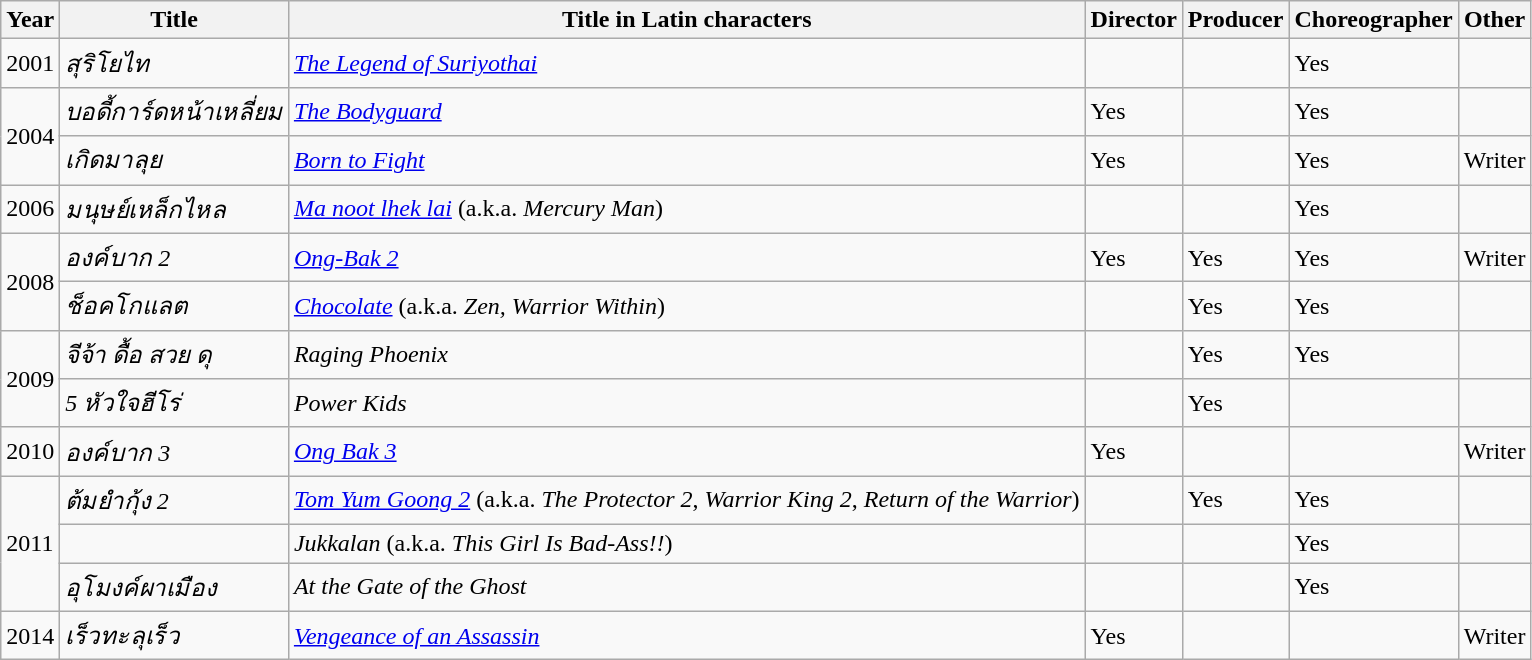<table class="wikitable unsortable">
<tr>
<th>Year</th>
<th>Title</th>
<th>Title in Latin characters</th>
<th>Director</th>
<th>Producer</th>
<th>Choreographer</th>
<th>Other</th>
</tr>
<tr>
<td>2001</td>
<td><em>สุริโยไท</em></td>
<td><em><a href='#'>The Legend of Suriyothai</a></em></td>
<td></td>
<td></td>
<td>Yes</td>
<td></td>
</tr>
<tr>
<td rowspan="2">2004</td>
<td><em>บอดี้การ์ดหน้าเหลี่ยม</em></td>
<td><em><a href='#'>The Bodyguard</a></em></td>
<td>Yes</td>
<td></td>
<td>Yes</td>
<td></td>
</tr>
<tr>
<td><em>เกิดมาลุย</em></td>
<td><em><a href='#'>Born to Fight</a></em></td>
<td>Yes</td>
<td></td>
<td>Yes</td>
<td>Writer</td>
</tr>
<tr>
<td>2006</td>
<td><em>มนุษย์เหล็กไหล</em></td>
<td><em><a href='#'>Ma noot lhek lai</a></em> (a.k.a. <em>Mercury Man</em>)</td>
<td></td>
<td></td>
<td>Yes</td>
<td></td>
</tr>
<tr>
<td rowspan="2">2008</td>
<td><em>องค์บาก 2</em></td>
<td><em><a href='#'>Ong-Bak 2</a></em></td>
<td>Yes</td>
<td>Yes</td>
<td>Yes</td>
<td>Writer</td>
</tr>
<tr>
<td><em>ช็อคโกแลต</em></td>
<td><em><a href='#'>Chocolate</a></em> (a.k.a. <em>Zen, Warrior Within</em>)</td>
<td></td>
<td>Yes</td>
<td>Yes</td>
<td></td>
</tr>
<tr>
<td rowspan="2">2009</td>
<td><em>จีจ้า ดื้อ สวย ดุ</em></td>
<td><em>Raging Phoenix</em></td>
<td></td>
<td>Yes</td>
<td>Yes</td>
<td></td>
</tr>
<tr>
<td><em>5 หัวใจฮีโร่</em></td>
<td><em>Power Kids</em></td>
<td></td>
<td>Yes</td>
<td></td>
<td></td>
</tr>
<tr>
<td>2010</td>
<td><em>องค์บาก 3</em></td>
<td><em><a href='#'>Ong Bak 3</a></em></td>
<td>Yes</td>
<td></td>
<td></td>
<td>Writer</td>
</tr>
<tr>
<td rowspan="3">2011</td>
<td><em>ต้มยำกุ้ง 2</em></td>
<td><em><a href='#'>Tom Yum Goong 2</a></em> (a.k.a. <em>The Protector 2</em>, <em>Warrior King 2</em>, <em>Return of the Warrior</em>)</td>
<td></td>
<td>Yes</td>
<td>Yes</td>
<td></td>
</tr>
<tr>
<td></td>
<td><em>Jukkalan</em> (a.k.a. <em>This Girl Is Bad-Ass!!</em>)</td>
<td></td>
<td></td>
<td>Yes</td>
<td></td>
</tr>
<tr>
<td><em>อุโมงค์ผาเมือง</em></td>
<td><em>At the Gate of the Ghost</em></td>
<td></td>
<td></td>
<td>Yes</td>
<td></td>
</tr>
<tr>
<td>2014</td>
<td><em>เร็วทะลุเร็ว</em></td>
<td><em><a href='#'>Vengeance of an Assassin</a></em></td>
<td>Yes</td>
<td></td>
<td></td>
<td>Writer</td>
</tr>
</table>
